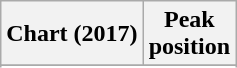<table class="wikitable sortable plainrowheaders" style="text-align:center">
<tr>
<th scope="col">Chart (2017)</th>
<th scope="col">Peak<br>position</th>
</tr>
<tr>
</tr>
<tr>
</tr>
<tr>
</tr>
<tr>
</tr>
<tr>
</tr>
<tr>
</tr>
<tr>
</tr>
<tr>
</tr>
<tr>
</tr>
<tr>
</tr>
<tr>
</tr>
<tr>
</tr>
<tr>
</tr>
</table>
